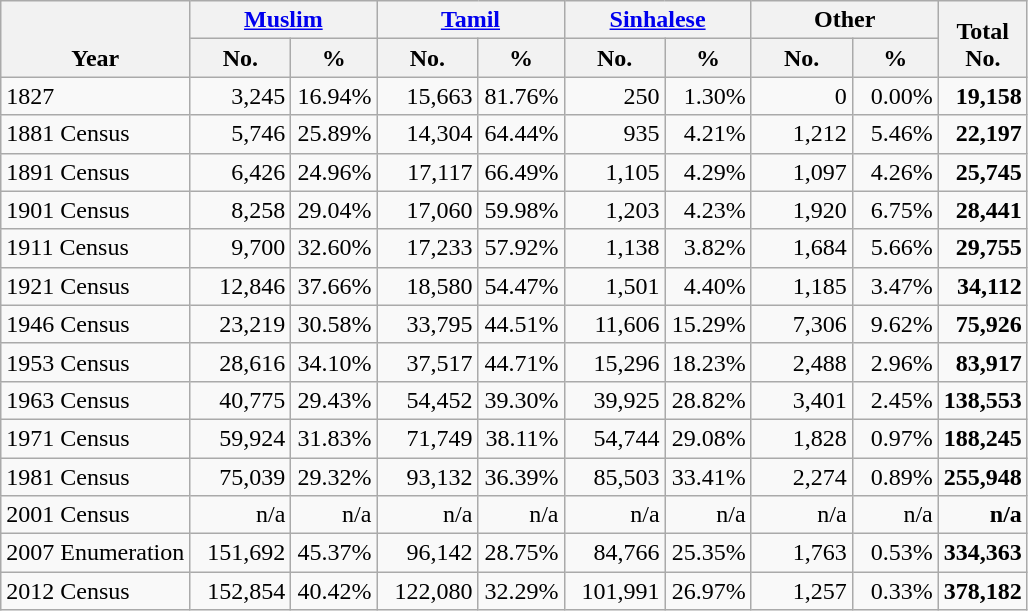<table class="wikitable" border="1" style="text-align:right;">
<tr>
<th style="vertical-align:bottom;" rowspan=2>Year</th>
<th colspan=2><a href='#'>Muslim</a></th>
<th colspan=2><a href='#'>Tamil</a></th>
<th colspan=2><a href='#'>Sinhalese</a></th>
<th colspan=2>Other</th>
<th style="vertical-align:bottom;" rowspan=2>Total<br>No.</th>
</tr>
<tr>
<th style="width:60px;">No.</th>
<th style="width:50px;">%</th>
<th style="width:60px;">No.</th>
<th style="width:50px;">%</th>
<th style="width:60px;">No.</th>
<th style="width:50px;">%</th>
<th style="width:60px;">No.</th>
<th style="width:50px;">%</th>
</tr>
<tr>
<td align=left>1827</td>
<td>3,245</td>
<td>16.94%</td>
<td>15,663</td>
<td>81.76%</td>
<td>250</td>
<td>1.30%</td>
<td>0</td>
<td>0.00%</td>
<td><strong>19,158</strong></td>
</tr>
<tr>
<td align=left>1881 Census</td>
<td>5,746</td>
<td>25.89%</td>
<td>14,304</td>
<td>64.44%</td>
<td>935</td>
<td>4.21%</td>
<td>1,212</td>
<td>5.46%</td>
<td><strong>22,197</strong></td>
</tr>
<tr>
<td align=left>1891 Census</td>
<td>6,426</td>
<td>24.96%</td>
<td>17,117</td>
<td>66.49%</td>
<td>1,105</td>
<td>4.29%</td>
<td>1,097</td>
<td>4.26%</td>
<td><strong>25,745</strong></td>
</tr>
<tr>
<td align=left>1901 Census</td>
<td>8,258</td>
<td>29.04%</td>
<td>17,060</td>
<td>59.98%</td>
<td>1,203</td>
<td>4.23%</td>
<td>1,920</td>
<td>6.75%</td>
<td><strong>28,441</strong></td>
</tr>
<tr>
<td align=left>1911 Census</td>
<td>9,700</td>
<td>32.60%</td>
<td>17,233</td>
<td>57.92%</td>
<td>1,138</td>
<td>3.82%</td>
<td>1,684</td>
<td>5.66%</td>
<td><strong>29,755</strong></td>
</tr>
<tr>
<td align=left>1921 Census</td>
<td>12,846</td>
<td>37.66%</td>
<td>18,580</td>
<td>54.47%</td>
<td>1,501</td>
<td>4.40%</td>
<td>1,185</td>
<td>3.47%</td>
<td><strong>34,112</strong></td>
</tr>
<tr>
<td align=left>1946 Census</td>
<td>23,219</td>
<td>30.58%</td>
<td>33,795</td>
<td>44.51%</td>
<td>11,606</td>
<td>15.29%</td>
<td>7,306</td>
<td>9.62%</td>
<td><strong>75,926</strong></td>
</tr>
<tr>
<td align=left>1953 Census</td>
<td>28,616</td>
<td>34.10%</td>
<td>37,517</td>
<td>44.71%</td>
<td>15,296</td>
<td>18.23%</td>
<td>2,488</td>
<td>2.96%</td>
<td><strong>83,917</strong></td>
</tr>
<tr>
<td align=left>1963 Census</td>
<td>40,775</td>
<td>29.43%</td>
<td>54,452</td>
<td>39.30%</td>
<td>39,925</td>
<td>28.82%</td>
<td>3,401</td>
<td>2.45%</td>
<td><strong>138,553</strong></td>
</tr>
<tr>
<td align=left>1971 Census</td>
<td>59,924</td>
<td>31.83%</td>
<td>71,749</td>
<td>38.11%</td>
<td>54,744</td>
<td>29.08%</td>
<td>1,828</td>
<td>0.97%</td>
<td><strong>188,245</strong></td>
</tr>
<tr>
<td align=left>1981 Census</td>
<td>75,039</td>
<td>29.32%</td>
<td>93,132</td>
<td>36.39%</td>
<td>85,503</td>
<td>33.41%</td>
<td>2,274</td>
<td>0.89%</td>
<td><strong>255,948</strong></td>
</tr>
<tr>
<td align=left>2001 Census</td>
<td>n/a</td>
<td>n/a</td>
<td>n/a</td>
<td>n/a</td>
<td>n/a</td>
<td>n/a</td>
<td>n/a</td>
<td>n/a</td>
<td><strong>n/a</strong></td>
</tr>
<tr>
<td align=left>2007 Enumeration</td>
<td>151,692</td>
<td>45.37%</td>
<td>96,142</td>
<td>28.75%</td>
<td>84,766</td>
<td>25.35%</td>
<td>1,763</td>
<td>0.53%</td>
<td><strong>334,363</strong></td>
</tr>
<tr>
<td align=left>2012 Census</td>
<td>152,854</td>
<td>40.42%</td>
<td>122,080</td>
<td>32.29%</td>
<td>101,991</td>
<td>26.97%</td>
<td>1,257</td>
<td>0.33%</td>
<td><strong>378,182</strong></td>
</tr>
</table>
